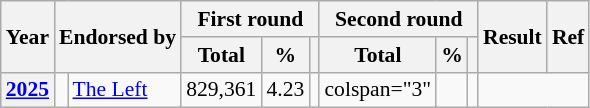<table class="wikitable" style="font-size: 90%;">
<tr>
<th rowspan="2">Year</th>
<th rowspan="2" colspan="2">Endorsed by</th>
<th colspan="3">First round</th>
<th colspan="3">Second round</th>
<th rowspan="2">Result</th>
<th rowspan="2">Ref</th>
</tr>
<tr>
<th>Total</th>
<th>%</th>
<th></th>
<th>Total</th>
<th>%</th>
<th></th>
</tr>
<tr>
<th><a href='#'>2025</a></th>
<td></td>
<td><a href='#'>The Left</a></td>
<td style="text-align: right;">829,361</td>
<td style="text-align: right;">4.23</td>
<td></td>
<td>colspan="3" </td>
<td></td>
<td></td>
</tr>
</table>
